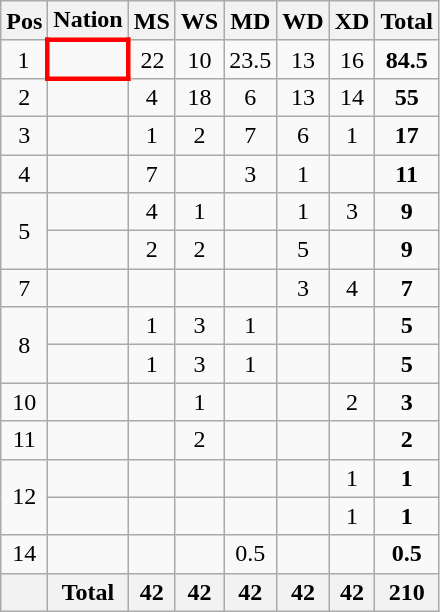<table class="wikitable" style="text-align:center">
<tr>
<th>Pos</th>
<th>Nation</th>
<th>MS</th>
<th>WS</th>
<th>MD</th>
<th>WD</th>
<th>XD</th>
<th>Total</th>
</tr>
<tr>
<td>1</td>
<td align=left style="border: 3px solid red"><strong></strong></td>
<td>22</td>
<td>10</td>
<td>23.5</td>
<td>13</td>
<td>16</td>
<td><strong>84.5</strong></td>
</tr>
<tr>
<td>2</td>
<td align=left></td>
<td>4</td>
<td>18</td>
<td>6</td>
<td>13</td>
<td>14</td>
<td><strong>55</strong></td>
</tr>
<tr align=center>
<td>3</td>
<td align=left></td>
<td>1</td>
<td>2</td>
<td>7</td>
<td>6</td>
<td>1</td>
<td><strong>17</strong></td>
</tr>
<tr align=center>
<td>4</td>
<td align=left></td>
<td>7</td>
<td></td>
<td>3</td>
<td>1</td>
<td></td>
<td><strong>11</strong></td>
</tr>
<tr align=center>
<td rowspan=2>5</td>
<td align=left></td>
<td>4</td>
<td>1</td>
<td></td>
<td>1</td>
<td>3</td>
<td><strong>9</strong></td>
</tr>
<tr align=center>
<td align=left></td>
<td>2</td>
<td>2</td>
<td></td>
<td>5</td>
<td></td>
<td><strong>9</strong></td>
</tr>
<tr align=center>
<td>7</td>
<td align=left></td>
<td></td>
<td></td>
<td></td>
<td>3</td>
<td>4</td>
<td><strong>7</strong></td>
</tr>
<tr align=center>
<td rowspan=2>8</td>
<td align=left></td>
<td>1</td>
<td>3</td>
<td>1</td>
<td></td>
<td></td>
<td><strong>5</strong></td>
</tr>
<tr align=center>
<td align=left></td>
<td>1</td>
<td>3</td>
<td>1</td>
<td></td>
<td></td>
<td><strong>5</strong></td>
</tr>
<tr align=center>
<td>10</td>
<td align=left></td>
<td></td>
<td>1</td>
<td></td>
<td></td>
<td>2</td>
<td><strong>3</strong></td>
</tr>
<tr align=center>
<td>11</td>
<td align=left></td>
<td></td>
<td>2</td>
<td></td>
<td></td>
<td></td>
<td><strong>2</strong></td>
</tr>
<tr align=center>
<td rowspan=2>12</td>
<td align=left></td>
<td></td>
<td></td>
<td></td>
<td></td>
<td>1</td>
<td><strong>1</strong></td>
</tr>
<tr align=center>
<td align=left></td>
<td></td>
<td></td>
<td></td>
<td></td>
<td>1</td>
<td><strong>1</strong></td>
</tr>
<tr align=center>
<td>14</td>
<td align=left></td>
<td></td>
<td></td>
<td>0.5</td>
<td></td>
<td></td>
<td><strong>0.5</strong></td>
</tr>
<tr align=center>
<th></th>
<th align=left>Total</th>
<th><strong>42</strong></th>
<th><strong>42</strong></th>
<th><strong>42</strong></th>
<th><strong>42</strong></th>
<th><strong>42</strong></th>
<th><strong>210</strong></th>
</tr>
</table>
